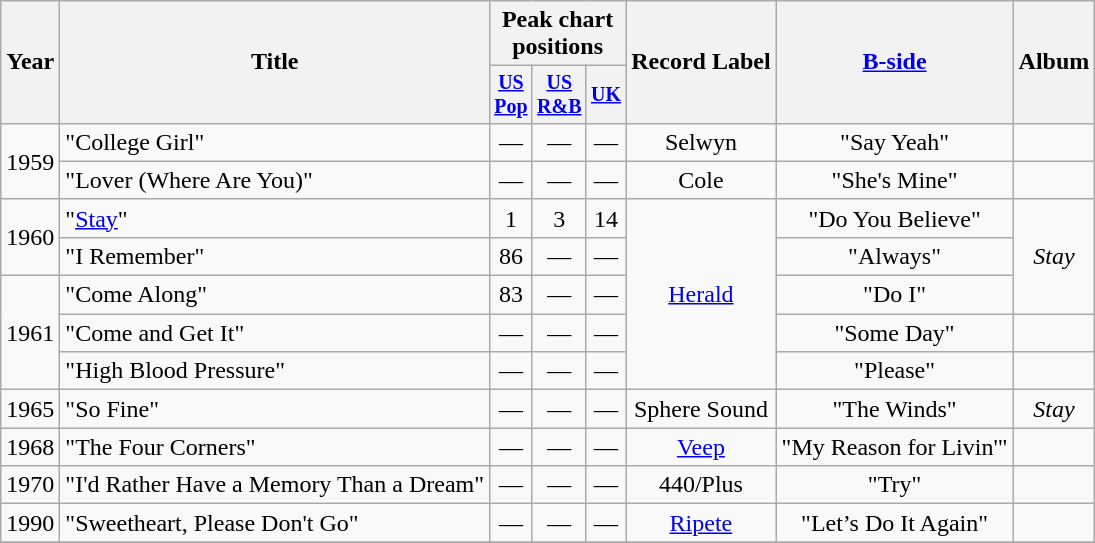<table class="wikitable" style=text-align:center;>
<tr>
<th rowspan="2">Year</th>
<th rowspan="2">Title</th>
<th colspan="3">Peak chart<br>positions</th>
<th rowspan="2">Record Label</th>
<th rowspan="2"><a href='#'>B-side</a></th>
<th rowspan="2">Album</th>
</tr>
<tr style="font-size:smaller;">
<th align=centre><a href='#'>US<br>Pop</a></th>
<th align=centre><a href='#'>US<br>R&B</a></th>
<th align=centre><a href='#'>UK</a></th>
</tr>
<tr>
<td rowspan="2">1959</td>
<td align=left>"College Girl"</td>
<td>—</td>
<td>—</td>
<td>—</td>
<td rowspan="1">Selwyn</td>
<td rowspan="1">"Say Yeah"</td>
<td rowspan="1"></td>
</tr>
<tr>
<td align=left>"Lover (Where Are You)"</td>
<td>—</td>
<td>—</td>
<td>—</td>
<td rowspan="1">Cole</td>
<td rowspan="1">"She's Mine"</td>
<td rowspan="1"></td>
</tr>
<tr>
<td rowspan="2">1960</td>
<td align=left>"<a href='#'>Stay</a>"</td>
<td>1</td>
<td>3</td>
<td>14</td>
<td rowspan="5"><a href='#'>Herald</a></td>
<td rowspan="1">"Do You Believe"</td>
<td rowspan="3"><em>Stay</em></td>
</tr>
<tr>
<td align=left>"I Remember"</td>
<td>86</td>
<td>—</td>
<td>—</td>
<td rowspan="1">"Always"</td>
</tr>
<tr>
<td rowspan="3">1961</td>
<td align=left>"Come Along"</td>
<td>83</td>
<td>—</td>
<td>—</td>
<td rowspan="1">"Do I"</td>
</tr>
<tr>
<td align=left>"Come and Get It"</td>
<td>—</td>
<td>—</td>
<td>—</td>
<td rowspan="1">"Some Day"</td>
<td rowspan="1"></td>
</tr>
<tr>
<td align=left>"High Blood Pressure"</td>
<td>—</td>
<td>—</td>
<td>—</td>
<td rowspan="1">"Please"</td>
<td rowspan="1"></td>
</tr>
<tr>
<td rowspan="1">1965</td>
<td align=left>"So Fine"</td>
<td>—</td>
<td>—</td>
<td>—</td>
<td rowspan="1">Sphere Sound</td>
<td rowspan="1">"The Winds"</td>
<td rowspan="1"><em>Stay</em></td>
</tr>
<tr>
<td rowspan="1">1968</td>
<td align=left>"The Four Corners"</td>
<td>—</td>
<td>—</td>
<td>—</td>
<td rowspan="1"><a href='#'>Veep</a></td>
<td rowspan="1">"My Reason for Livin'"</td>
<td rowspan="1"></td>
</tr>
<tr>
<td rowspan="1">1970</td>
<td align=left>"I'd Rather Have a Memory Than a Dream"</td>
<td>—</td>
<td>—</td>
<td>—</td>
<td rowspan="1">440/Plus</td>
<td rowspan="1">"Try"</td>
<td rowspan="1"></td>
</tr>
<tr>
<td rowspan="1">1990</td>
<td align=left>"Sweetheart, Please Don't Go"</td>
<td>—</td>
<td>—</td>
<td>—</td>
<td rowspan="1"><a href='#'>Ripete</a></td>
<td rowspan="1">"Let’s Do It Again"</td>
<td rowspan="1"></td>
</tr>
<tr>
</tr>
</table>
